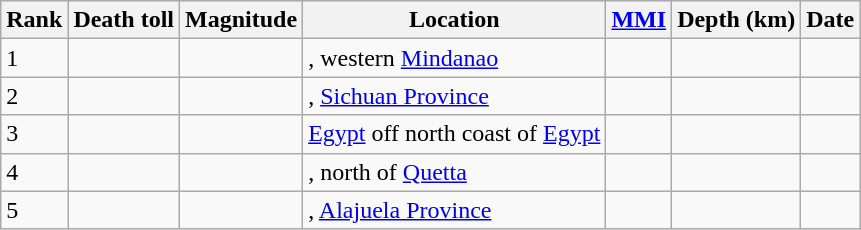<table class="sortable wikitable" style="font-size:100%;">
<tr>
<th>Rank</th>
<th>Death toll</th>
<th>Magnitude</th>
<th>Location</th>
<th><a href='#'>MMI</a></th>
<th>Depth (km)</th>
<th>Date</th>
</tr>
<tr>
<td>1</td>
<td></td>
<td></td>
<td>, western <a href='#'>Mindanao</a></td>
<td></td>
<td></td>
<td></td>
</tr>
<tr>
<td>2</td>
<td></td>
<td></td>
<td>, <a href='#'>Sichuan Province</a></td>
<td></td>
<td></td>
<td></td>
</tr>
<tr>
<td>3</td>
<td></td>
<td></td>
<td> <a href='#'>Egypt</a> off north coast of <a href='#'>Egypt</a></td>
<td></td>
<td></td>
<td></td>
</tr>
<tr>
<td>4</td>
<td></td>
<td></td>
<td>, north of <a href='#'>Quetta</a></td>
<td></td>
<td></td>
<td></td>
</tr>
<tr>
<td>5</td>
<td></td>
<td></td>
<td>, <a href='#'>Alajuela Province</a></td>
<td></td>
<td></td>
<td></td>
</tr>
</table>
